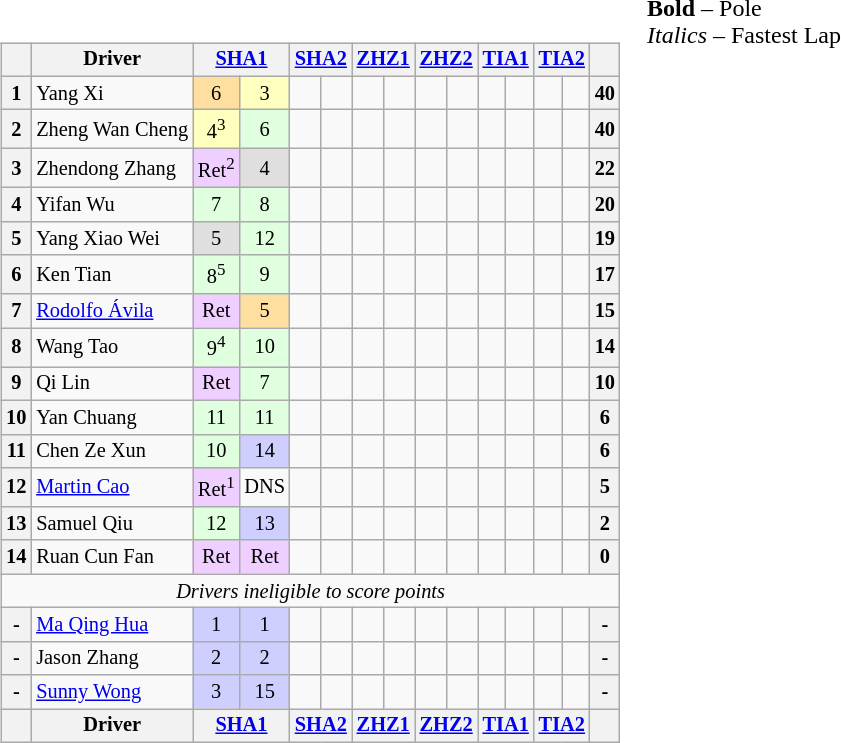<table>
<tr>
<td valign="top"><br><table align=left| class="wikitable" style="font-size: 85%; text-align: center">
<tr valign="top">
<th valign=middle></th>
<th valign=middle>Driver</th>
<th colspan=2><a href='#'>SHA1</a><br></th>
<th colspan=2><a href='#'>SHA2</a><br></th>
<th colspan=2><a href='#'>ZHZ1</a><br></th>
<th colspan=2><a href='#'>ZHZ2</a><br></th>
<th colspan=2><a href='#'>TIA1</a><br></th>
<th colspan=2><a href='#'>TIA2</a><br></th>
<th valign=middle> </th>
</tr>
<tr>
<th>1</th>
<td align="left"> Yang Xi</td>
<td style="background:#ffdf9f;">6</td>
<td style="background:#ffffbf;">3</td>
<td></td>
<td></td>
<td></td>
<td></td>
<td></td>
<td></td>
<td></td>
<td></td>
<td></td>
<td></td>
<th>40</th>
</tr>
<tr>
<th>2</th>
<td align="left"> Zheng Wan Cheng</td>
<td style="background:#ffffbf;">4<sup>3</sup></td>
<td style="background:#dfffdf;">6</td>
<td></td>
<td></td>
<td></td>
<td></td>
<td></td>
<td></td>
<td></td>
<td></td>
<td></td>
<td></td>
<th>40</th>
</tr>
<tr>
<th>3</th>
<td align="left"> Zhendong Zhang</td>
<td style="background:#efcfff;">Ret<sup>2</sup></td>
<td style="background:#dfdfdf;">4</td>
<td></td>
<td></td>
<td></td>
<td></td>
<td></td>
<td></td>
<td></td>
<td></td>
<td></td>
<td></td>
<th>22</th>
</tr>
<tr>
<th>4</th>
<td align="left"> Yifan Wu</td>
<td style="background:#dfffdf;">7</td>
<td style="background:#dfffdf;">8</td>
<td></td>
<td></td>
<td></td>
<td></td>
<td></td>
<td></td>
<td></td>
<td></td>
<td></td>
<td></td>
<th>20</th>
</tr>
<tr>
<th>5</th>
<td align="left"> Yang Xiao Wei</td>
<td style="background:#dfdfdf;">5</td>
<td style="background:#dfffdf;">12</td>
<td></td>
<td></td>
<td></td>
<td></td>
<td></td>
<td></td>
<td></td>
<td></td>
<td></td>
<td></td>
<th>19</th>
</tr>
<tr>
<th>6</th>
<td align="left"> Ken Tian</td>
<td style="background:#dfffdf;">8<sup>5</sup></td>
<td style="background:#dfffdf;">9</td>
<td></td>
<td></td>
<td></td>
<td></td>
<td></td>
<td></td>
<td></td>
<td></td>
<td></td>
<td></td>
<th>17</th>
</tr>
<tr>
<th>7</th>
<td align="left"> <a href='#'>Rodolfo Ávila</a></td>
<td style="background:#efcfff;">Ret</td>
<td style="background:#ffdf9f;">5</td>
<td></td>
<td></td>
<td></td>
<td></td>
<td></td>
<td></td>
<td></td>
<td></td>
<td></td>
<td></td>
<th>15</th>
</tr>
<tr>
<th>8</th>
<td align="left"> Wang Tao</td>
<td style="background:#dfffdf;">9<sup>4</sup></td>
<td style="background:#dfffdf;">10</td>
<td></td>
<td></td>
<td></td>
<td></td>
<td></td>
<td></td>
<td></td>
<td></td>
<td></td>
<td></td>
<th>14</th>
</tr>
<tr>
<th>9</th>
<td align="left"> Qi Lin</td>
<td style="background:#efcfff;">Ret</td>
<td style="background:#dfffdf;">7</td>
<td></td>
<td></td>
<td></td>
<td></td>
<td></td>
<td></td>
<td></td>
<td></td>
<td></td>
<td></td>
<th>10</th>
</tr>
<tr>
<th>10</th>
<td align="left"> Yan Chuang</td>
<td style="background:#dfffdf;">11</td>
<td style="background:#dfffdf;">11</td>
<td></td>
<td></td>
<td></td>
<td></td>
<td></td>
<td></td>
<td></td>
<td></td>
<td></td>
<td></td>
<th>6</th>
</tr>
<tr>
<th>11</th>
<td align="left"> Chen Ze Xun</td>
<td style="background:#dfffdf;">10</td>
<td style="background:#cfcfff;">14</td>
<td></td>
<td></td>
<td></td>
<td></td>
<td></td>
<td></td>
<td></td>
<td></td>
<td></td>
<td></td>
<th>6</th>
</tr>
<tr>
<th>12</th>
<td align="left"> <a href='#'>Martin Cao</a></td>
<td style="background:#efcfff;">Ret<sup>1</sup></td>
<td>DNS</td>
<td></td>
<td></td>
<td></td>
<td></td>
<td></td>
<td></td>
<td></td>
<td></td>
<td></td>
<td></td>
<th>5</th>
</tr>
<tr>
<th>13</th>
<td align="left"> Samuel Qiu</td>
<td style="background:#dfffdf;">12</td>
<td style="background:#cfcfff;">13</td>
<td></td>
<td></td>
<td></td>
<td></td>
<td></td>
<td></td>
<td></td>
<td></td>
<td></td>
<td></td>
<th>2</th>
</tr>
<tr>
<th>14</th>
<td align="left"> Ruan Cun Fan</td>
<td style="background:#efcfff;">Ret</td>
<td style="background:#efcfff;">Ret</td>
<td></td>
<td></td>
<td></td>
<td></td>
<td></td>
<td></td>
<td></td>
<td></td>
<td></td>
<td></td>
<th>0</th>
</tr>
<tr>
<td colspan=17><em>Drivers ineligible to score points</em></td>
</tr>
<tr>
<th>-</th>
<td align="left"> <a href='#'>Ma Qing Hua</a></td>
<td style="background:#cfcfff;">1</td>
<td style="background:#cfcfff;">1</td>
<td></td>
<td></td>
<td></td>
<td></td>
<td></td>
<td></td>
<td></td>
<td></td>
<td></td>
<td></td>
<th>-</th>
</tr>
<tr>
<th>-</th>
<td align="left"> Jason Zhang</td>
<td style="background:#cfcfff;">2</td>
<td style="background:#cfcfff;">2</td>
<td></td>
<td></td>
<td></td>
<td></td>
<td></td>
<td></td>
<td></td>
<td></td>
<td></td>
<td></td>
<th>-</th>
</tr>
<tr>
<th>-</th>
<td align="left"> <a href='#'>Sunny Wong</a></td>
<td style="background:#cfcfff;">3</td>
<td style="background:#cfcfff;">15</td>
<td></td>
<td></td>
<td></td>
<td></td>
<td></td>
<td></td>
<td></td>
<td></td>
<td></td>
<td></td>
<th>-</th>
</tr>
<tr>
<th valign=middle></th>
<th valign=middle>Driver</th>
<th colspan=2><a href='#'>SHA1</a><br></th>
<th colspan=2><a href='#'>SHA2</a><br></th>
<th colspan=2><a href='#'>ZHZ1</a><br></th>
<th colspan=2><a href='#'>ZHZ2</a><br></th>
<th colspan=2><a href='#'>TIA1</a><br></th>
<th colspan=2><a href='#'>TIA2</a><br></th>
<th valign=middle> </th>
</tr>
</table>
</td>
<td valign="top"><span><strong>Bold</strong> – Pole</span><br><span><em>Italics</em> – Fastest Lap</span></td>
</tr>
</table>
